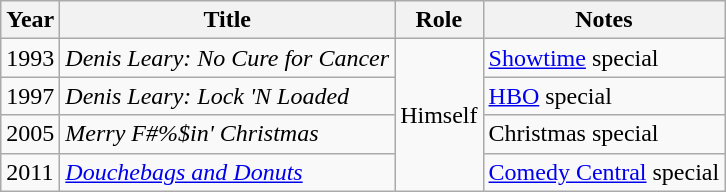<table class="wikitable sortable">
<tr>
<th>Year</th>
<th>Title</th>
<th>Role</th>
<th>Notes</th>
</tr>
<tr>
<td>1993</td>
<td><em>Denis Leary: No Cure for Cancer</em></td>
<td rowspan=4>Himself</td>
<td><a href='#'>Showtime</a> special</td>
</tr>
<tr>
<td>1997</td>
<td><em>Denis Leary: Lock 'N Loaded</em></td>
<td><a href='#'>HBO</a> special</td>
</tr>
<tr>
<td>2005</td>
<td><em>Merry F#%$in' Christmas</em></td>
<td>Christmas special</td>
</tr>
<tr>
<td>2011</td>
<td><em><a href='#'>Douchebags and Donuts</a></em></td>
<td><a href='#'>Comedy Central</a> special</td>
</tr>
</table>
